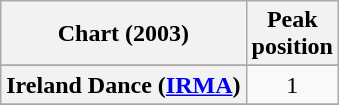<table class="wikitable sortable plainrowheaders" style="text-align:center">
<tr>
<th>Chart (2003)</th>
<th>Peak<br>position</th>
</tr>
<tr>
</tr>
<tr>
</tr>
<tr>
<th scope="row">Ireland Dance (<a href='#'>IRMA</a>)</th>
<td>1</td>
</tr>
<tr>
</tr>
<tr>
</tr>
<tr>
</tr>
<tr>
</tr>
<tr>
</tr>
</table>
